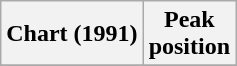<table class="wikitable">
<tr>
<th>Chart (1991)</th>
<th>Peak<br>position</th>
</tr>
<tr>
</tr>
</table>
